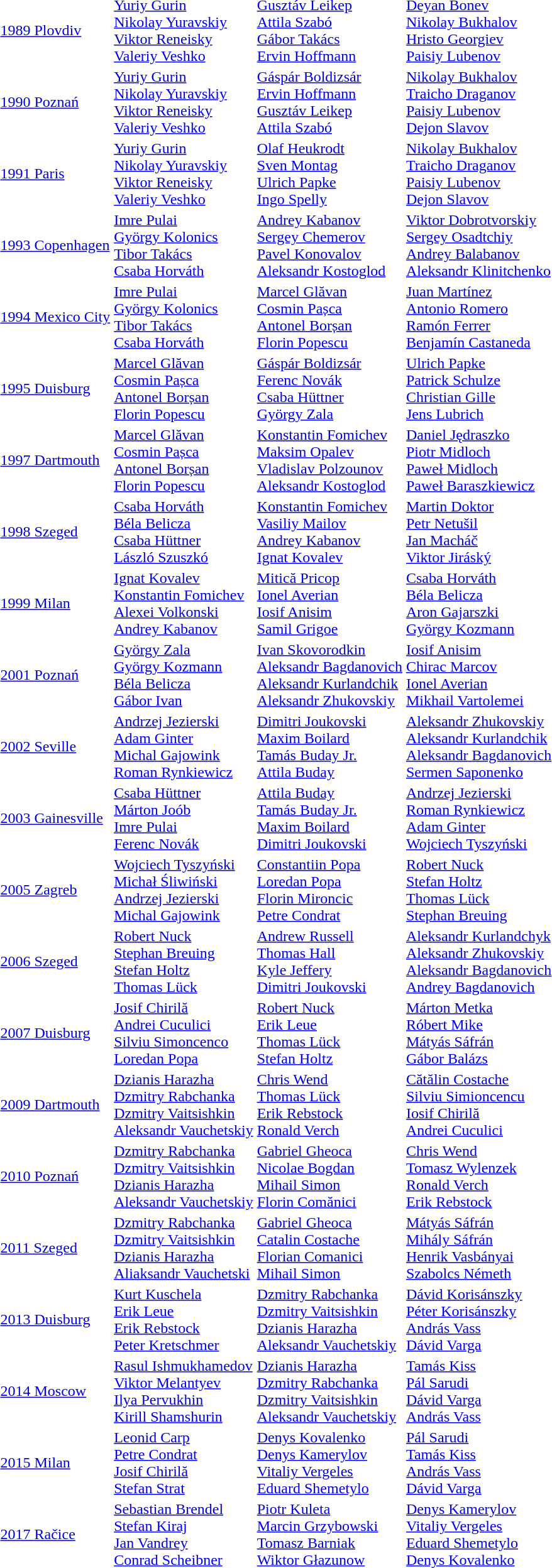<table>
<tr>
<td><a href='#'>1989 Plovdiv</a></td>
<td><a href='#'>Yuriy Gurin</a><br><a href='#'>Nikolay Yuravskiy</a><br><a href='#'>Viktor Reneisky</a><br><a href='#'>Valeriy Veshko</a><br></td>
<td><a href='#'>Gusztáv Leikep</a><br><a href='#'>Attila Szabó</a><br><a href='#'>Gábor Takács</a><br><a href='#'>Ervin Hoffmann</a><br></td>
<td><a href='#'>Deyan Bonev</a><br><a href='#'>Nikolay Bukhalov</a><br><a href='#'>Hristo Georgiev</a><br><a href='#'>Paisiy Lubenov</a><br></td>
</tr>
<tr>
<td><a href='#'>1990 Poznań</a></td>
<td><a href='#'>Yuriy Gurin</a><br><a href='#'>Nikolay Yuravskiy</a><br><a href='#'>Viktor Reneisky</a><br><a href='#'>Valeriy Veshko</a><br></td>
<td><a href='#'>Gáspár Boldizsár</a><br><a href='#'>Ervin Hoffmann</a><br><a href='#'>Gusztáv Leikep</a><br><a href='#'>Attila Szabó</a><br></td>
<td><a href='#'>Nikolay Bukhalov</a><br><a href='#'>Traicho Draganov</a><br><a href='#'>Paisiy Lubenov</a><br><a href='#'>Dejon Slavov</a><br></td>
</tr>
<tr>
<td><a href='#'>1991 Paris</a></td>
<td><a href='#'>Yuriy Gurin</a><br><a href='#'>Nikolay Yuravskiy</a><br><a href='#'>Viktor Reneisky</a><br><a href='#'>Valeriy Veshko</a><br></td>
<td><a href='#'>Olaf Heukrodt</a><br><a href='#'>Sven Montag</a><br><a href='#'>Ulrich Papke</a><br><a href='#'>Ingo Spelly</a><br></td>
<td><a href='#'>Nikolay Bukhalov</a><br><a href='#'>Traicho Draganov</a><br><a href='#'>Paisiy Lubenov</a><br><a href='#'>Dejon Slavov</a><br></td>
</tr>
<tr>
<td><a href='#'>1993 Copenhagen</a></td>
<td><a href='#'>Imre Pulai</a><br><a href='#'>György Kolonics</a><br><a href='#'>Tibor Takács</a><br><a href='#'>Csaba Horváth</a><br></td>
<td><a href='#'>Andrey Kabanov</a><br><a href='#'>Sergey Chemerov</a><br><a href='#'>Pavel Konovalov</a><br><a href='#'>Aleksandr Kostoglod</a><br></td>
<td><a href='#'>Viktor Dobrotvorskiy</a><br><a href='#'>Sergey Osadtchiy</a><br><a href='#'>Andrey Balabanov</a><br><a href='#'>Aleksandr Klinitchenko</a><br></td>
</tr>
<tr>
<td><a href='#'>1994 Mexico City</a></td>
<td><a href='#'>Imre Pulai</a><br><a href='#'>György Kolonics</a><br><a href='#'>Tibor Takács</a><br><a href='#'>Csaba Horváth</a><br></td>
<td><a href='#'>Marcel Glăvan</a><br><a href='#'>Cosmin Pașca</a><br><a href='#'>Antonel Borșan</a><br><a href='#'>Florin Popescu</a><br></td>
<td><a href='#'>Juan Martínez</a><br><a href='#'>Antonio Romero</a><br><a href='#'>Ramón Ferrer</a><br><a href='#'>Benjamín Castaneda</a><br></td>
</tr>
<tr>
<td><a href='#'>1995 Duisburg</a></td>
<td><a href='#'>Marcel Glăvan</a><br><a href='#'>Cosmin Pașca</a><br><a href='#'>Antonel Borșan</a><br><a href='#'>Florin Popescu</a><br></td>
<td><a href='#'>Gáspár Boldizsár</a><br><a href='#'>Ferenc Novák</a><br><a href='#'>Csaba Hüttner</a><br><a href='#'>György Zala</a><br></td>
<td><a href='#'>Ulrich Papke</a><br><a href='#'>Patrick Schulze</a><br><a href='#'>Christian Gille</a><br><a href='#'>Jens Lubrich</a><br></td>
</tr>
<tr>
<td><a href='#'>1997 Dartmouth</a></td>
<td><a href='#'>Marcel Glăvan</a><br><a href='#'>Cosmin Pașca</a><br><a href='#'>Antonel Borșan</a><br><a href='#'>Florin Popescu</a><br></td>
<td><a href='#'>Konstantin Fomichev</a><br><a href='#'>Maksim Opalev</a><br><a href='#'>Vladislav Polzounov</a><br><a href='#'>Aleksandr Kostoglod</a><br></td>
<td><a href='#'>Daniel Jędraszko</a><br><a href='#'>Piotr Midloch</a><br><a href='#'>Paweł Midloch</a><br><a href='#'>Paweł Baraszkiewicz</a><br></td>
</tr>
<tr>
<td><a href='#'>1998 Szeged</a></td>
<td><a href='#'>Csaba Horváth</a><br><a href='#'>Béla Belicza</a><br><a href='#'>Csaba Hüttner</a><br><a href='#'>László Szuszkó</a><br></td>
<td><a href='#'>Konstantin Fomichev</a><br><a href='#'>Vasiliy Mailov</a><br><a href='#'>Andrey Kabanov</a><br><a href='#'>Ignat Kovalev</a><br></td>
<td><a href='#'>Martin Doktor</a><br><a href='#'>Petr Netušil</a><br><a href='#'>Jan Macháč</a><br><a href='#'>Viktor Jiráský</a><br></td>
</tr>
<tr>
<td><a href='#'>1999 Milan</a></td>
<td><a href='#'>Ignat Kovalev</a><br><a href='#'>Konstantin Fomichev</a><br><a href='#'>Alexei Volkonski</a><br><a href='#'>Andrey Kabanov</a><br></td>
<td><a href='#'>Mitică Pricop</a><br><a href='#'>Ionel Averian</a><br><a href='#'>Iosif Anisim</a><br><a href='#'>Samil Grigoe</a><br></td>
<td><a href='#'>Csaba Horváth</a><br><a href='#'>Béla Belicza</a><br><a href='#'>Aron Gajarszki</a><br><a href='#'>György Kozmann</a><br></td>
</tr>
<tr>
<td><a href='#'>2001 Poznań</a></td>
<td><a href='#'>György Zala</a><br><a href='#'>György Kozmann</a><br><a href='#'>Béla Belicza</a><br><a href='#'>Gábor Ivan</a><br></td>
<td><a href='#'>Ivan Skovorodkin</a><br><a href='#'>Aleksandr Bagdanovich</a><br><a href='#'>Aleksandr Kurlandchik</a><br><a href='#'>Aleksandr Zhukovskiy</a><br></td>
<td><a href='#'>Iosif Anisim</a><br><a href='#'>Chirac Marcov</a><br><a href='#'>Ionel Averian</a><br><a href='#'>Mikhail Vartolemei</a><br></td>
</tr>
<tr>
<td><a href='#'>2002 Seville</a></td>
<td><a href='#'>Andrzej Jezierski</a><br><a href='#'>Adam Ginter</a><br><a href='#'>Michal Gajowink</a><br><a href='#'>Roman Rynkiewicz</a><br></td>
<td><a href='#'>Dimitri Joukovski</a><br><a href='#'>Maxim Boilard</a><br><a href='#'>Tamás Buday Jr.</a><br><a href='#'>Attila Buday</a><br></td>
<td><a href='#'>Aleksandr Zhukovskiy</a><br><a href='#'>Aleksandr Kurlandchik</a><br><a href='#'>Aleksandr Bagdanovich</a><br><a href='#'>Sermen Saponenko</a><br></td>
</tr>
<tr>
<td><a href='#'>2003 Gainesville</a></td>
<td><a href='#'>Csaba Hüttner</a><br><a href='#'>Márton Joób</a><br><a href='#'>Imre Pulai</a><br><a href='#'>Ferenc Novák</a><br></td>
<td><a href='#'>Attila Buday</a><br><a href='#'>Tamás Buday Jr.</a><br><a href='#'>Maxim Boilard</a><br><a href='#'>Dimitri Joukovski</a><br></td>
<td><a href='#'>Andrzej Jezierski</a><br><a href='#'>Roman Rynkiewicz</a><br><a href='#'>Adam Ginter</a><br><a href='#'>Wojciech Tyszyński</a><br></td>
</tr>
<tr>
<td><a href='#'>2005 Zagreb</a></td>
<td><a href='#'>Wojciech Tyszyński</a><br><a href='#'>Michał Śliwiński</a><br><a href='#'>Andrzej Jezierski</a><br><a href='#'>Michal Gajowink</a><br></td>
<td><a href='#'>Constantiin Popa</a><br><a href='#'>Loredan Popa</a><br><a href='#'>Florin Mironcic</a><br><a href='#'>Petre Condrat</a><br></td>
<td><a href='#'>Robert Nuck</a><br><a href='#'>Stefan Holtz</a><br><a href='#'>Thomas Lück</a><br><a href='#'>Stephan Breuing</a><br></td>
</tr>
<tr>
<td><a href='#'>2006 Szeged</a></td>
<td><a href='#'>Robert Nuck</a><br><a href='#'>Stephan Breuing</a><br><a href='#'>Stefan Holtz</a><br><a href='#'>Thomas Lück</a><br></td>
<td><a href='#'>Andrew Russell</a><br><a href='#'>Thomas Hall</a><br><a href='#'>Kyle Jeffery</a><br><a href='#'>Dimitri Joukovski</a><br></td>
<td><a href='#'>Aleksandr Kurlandchyk</a><br><a href='#'>Aleksandr Zhukovskiy</a><br><a href='#'>Aleksandr Bagdanovich</a><br><a href='#'>Andrey Bagdanovich</a><br></td>
</tr>
<tr>
<td><a href='#'>2007 Duisburg</a></td>
<td><a href='#'>Josif Chirilă</a><br><a href='#'>Andrei Cuculici</a><br><a href='#'>Silviu Simoncenco</a><br><a href='#'>Loredan Popa</a><br></td>
<td><a href='#'>Robert Nuck</a><br><a href='#'>Erik Leue</a><br><a href='#'>Thomas Lück</a><br><a href='#'>Stefan Holtz</a><br></td>
<td><a href='#'>Márton Metka</a><br><a href='#'>Róbert Mike</a><br><a href='#'>Mátyás Sáfrán</a><br><a href='#'>Gábor Balázs</a><br></td>
</tr>
<tr>
<td><a href='#'>2009 Dartmouth</a></td>
<td><a href='#'>Dzianis Harazha</a><br><a href='#'>Dzmitry Rabchanka</a><br><a href='#'>Dzmitry Vaitsishkin</a><br><a href='#'>Aleksandr Vauchetskiy</a><br></td>
<td><a href='#'>Chris Wend</a><br><a href='#'>Thomas Lück</a><br><a href='#'>Erik Rebstock</a><br><a href='#'>Ronald Verch</a><br></td>
<td><a href='#'>Cătălin Costache</a><br><a href='#'>Silviu Simioncencu</a><br><a href='#'>Iosif Chirilă</a><br><a href='#'>Andrei Cuculici</a><br></td>
</tr>
<tr>
<td><a href='#'>2010 Poznań</a></td>
<td><a href='#'>Dzmitry Rabchanka</a><br><a href='#'>Dzmitry Vaitsishkin</a><br><a href='#'>Dzianis Harazha</a><br><a href='#'>Aleksandr Vauchetskiy</a><br></td>
<td><a href='#'>Gabriel Gheoca</a><br><a href='#'>Nicolae Bogdan</a><br><a href='#'>Mihail Simon</a><br><a href='#'>Florin Comănici</a><br></td>
<td><a href='#'>Chris Wend</a><br><a href='#'>Tomasz Wylenzek</a><br><a href='#'>Ronald Verch</a><br><a href='#'>Erik Rebstock</a><br></td>
</tr>
<tr>
<td><a href='#'>2011 Szeged</a></td>
<td><a href='#'>Dzmitry Rabchanka</a><br><a href='#'>Dzmitry Vaitsishkin</a><br><a href='#'>Dzianis Harazha</a><br><a href='#'>Aliaksandr Vauchetski</a><br></td>
<td><a href='#'>Gabriel Gheoca</a><br><a href='#'>Catalin Costache</a><br><a href='#'>Florian Comanici</a><br><a href='#'>Mihail Simon</a><br></td>
<td><a href='#'>Mátyás Sáfrán</a><br><a href='#'>Mihály Sáfrán</a><br><a href='#'>Henrik Vasbányai</a><br><a href='#'>Szabolcs Németh</a><br></td>
</tr>
<tr>
<td><a href='#'>2013 Duisburg</a></td>
<td><a href='#'>Kurt Kuschela</a><br><a href='#'>Erik Leue</a><br><a href='#'>Erik Rebstock</a><br><a href='#'>Peter Kretschmer</a><br></td>
<td><a href='#'>Dzmitry Rabchanka</a><br><a href='#'>Dzmitry Vaitsishkin</a><br><a href='#'>Dzianis Harazha</a><br><a href='#'>Aleksandr Vauchetskiy</a><br></td>
<td><a href='#'>Dávid Korisánszky</a><br><a href='#'>Péter Korisánszky</a><br><a href='#'>András Vass</a><br><a href='#'>Dávid Varga</a><br></td>
</tr>
<tr>
<td><a href='#'>2014 Moscow</a></td>
<td><a href='#'>Rasul Ishmukhamedov</a><br><a href='#'>Viktor Melantyev</a><br><a href='#'>Ilya Pervukhin</a><br><a href='#'>Kirill Shamshurin</a><br></td>
<td><a href='#'>Dzianis Harazha</a><br><a href='#'>Dzmitry Rabchanka</a><br><a href='#'>Dzmitry Vaitsishkin</a><br><a href='#'>Aleksandr Vauchetskiy</a><br></td>
<td><a href='#'>Tamás Kiss</a><br><a href='#'>Pál Sarudi</a><br><a href='#'>Dávid Varga</a><br><a href='#'>András Vass</a><br></td>
</tr>
<tr>
<td><a href='#'>2015 Milan</a></td>
<td><a href='#'>Leonid Carp</a><br><a href='#'>Petre Condrat</a><br><a href='#'>Josif Chirilă</a><br><a href='#'>Stefan Strat</a><br></td>
<td><a href='#'>Denys Kovalenko</a><br><a href='#'>Denys Kamerylov</a><br><a href='#'>Vitaliy Vergeles</a><br><a href='#'>Eduard Shemetylo</a><br></td>
<td><a href='#'>Pál Sarudi</a><br><a href='#'>Tamás Kiss</a><br><a href='#'>András Vass</a><br><a href='#'>Dávid Varga</a><br></td>
</tr>
<tr>
<td><a href='#'>2017 Račice</a></td>
<td><a href='#'>Sebastian Brendel</a><br><a href='#'>Stefan Kiraj</a><br><a href='#'>Jan Vandrey</a><br><a href='#'>Conrad Scheibner</a><br></td>
<td><a href='#'>Piotr Kuleta</a><br><a href='#'>Marcin Grzybowski</a><br><a href='#'>Tomasz Barniak</a><br><a href='#'>Wiktor Głazunow</a><br></td>
<td><a href='#'>Denys Kamerylov</a><br><a href='#'>Vitaliy Vergeles</a><br><a href='#'>Eduard Shemetylo</a><br><a href='#'>Denys Kovalenko</a><br></td>
</tr>
</table>
